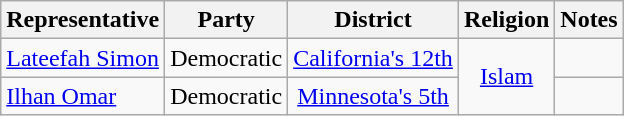<table class="wikitable sortable" style="text-align:center">
<tr>
<th>Representative</th>
<th>Party</th>
<th>District</th>
<th>Religion</th>
<th>Notes</th>
</tr>
<tr>
<td align=left nowrap> <a href='#'>Lateefah Simon</a></td>
<td>Democratic</td>
<td><a href='#'>California's 12th</a></td>
<td rowspan="2"><a href='#'>Islam</a></td>
<td></td>
</tr>
<tr>
<td align=left nowrap> <a href='#'>Ilhan Omar</a></td>
<td>Democratic</td>
<td><a href='#'>Minnesota's 5th</a></td>
<td></td>
</tr>
</table>
